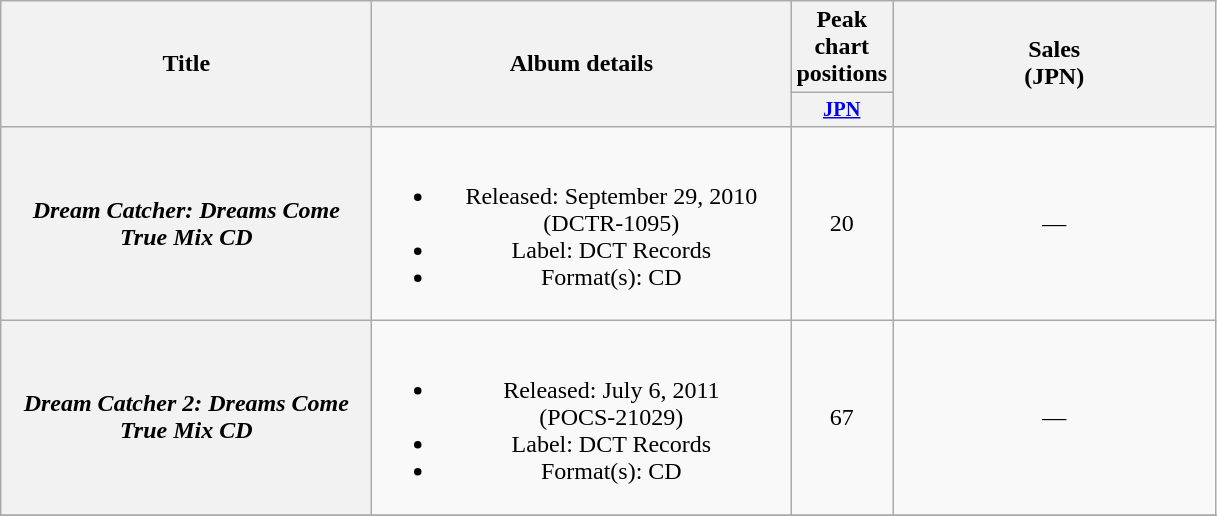<table class="wikitable plainrowheaders" style="text-align:center;" border="1">
<tr>
<th scope="col" rowspan="2" style="width:15em;">Title</th>
<th scope="col" rowspan="2" style="width:17em;">Album details</th>
<th colspan="1">Peak chart positions</th>
<th scope="col" rowspan="2" style="width:13em;">Sales<br>(JPN)<br></th>
</tr>
<tr>
<th style="width:3em;font-size:85%"><a href='#'>JPN</a><br></th>
</tr>
<tr>
<th scope="row"><em>Dream Catcher: Dreams Come True Mix CD</em></th>
<td><br><ul><li>Released: September 29, 2010<br><span>(DCTR-1095)</span></li><li>Label: DCT Records</li><li>Format(s): CD</li></ul></td>
<td>20</td>
<td>—</td>
</tr>
<tr>
<th scope="row"><em>Dream Catcher 2: Dreams Come True Mix CD</em></th>
<td><br><ul><li>Released: July 6, 2011<br><span>(POCS-21029)</span></li><li>Label: DCT Records</li><li>Format(s): CD</li></ul></td>
<td>67</td>
<td>—</td>
</tr>
<tr>
</tr>
</table>
